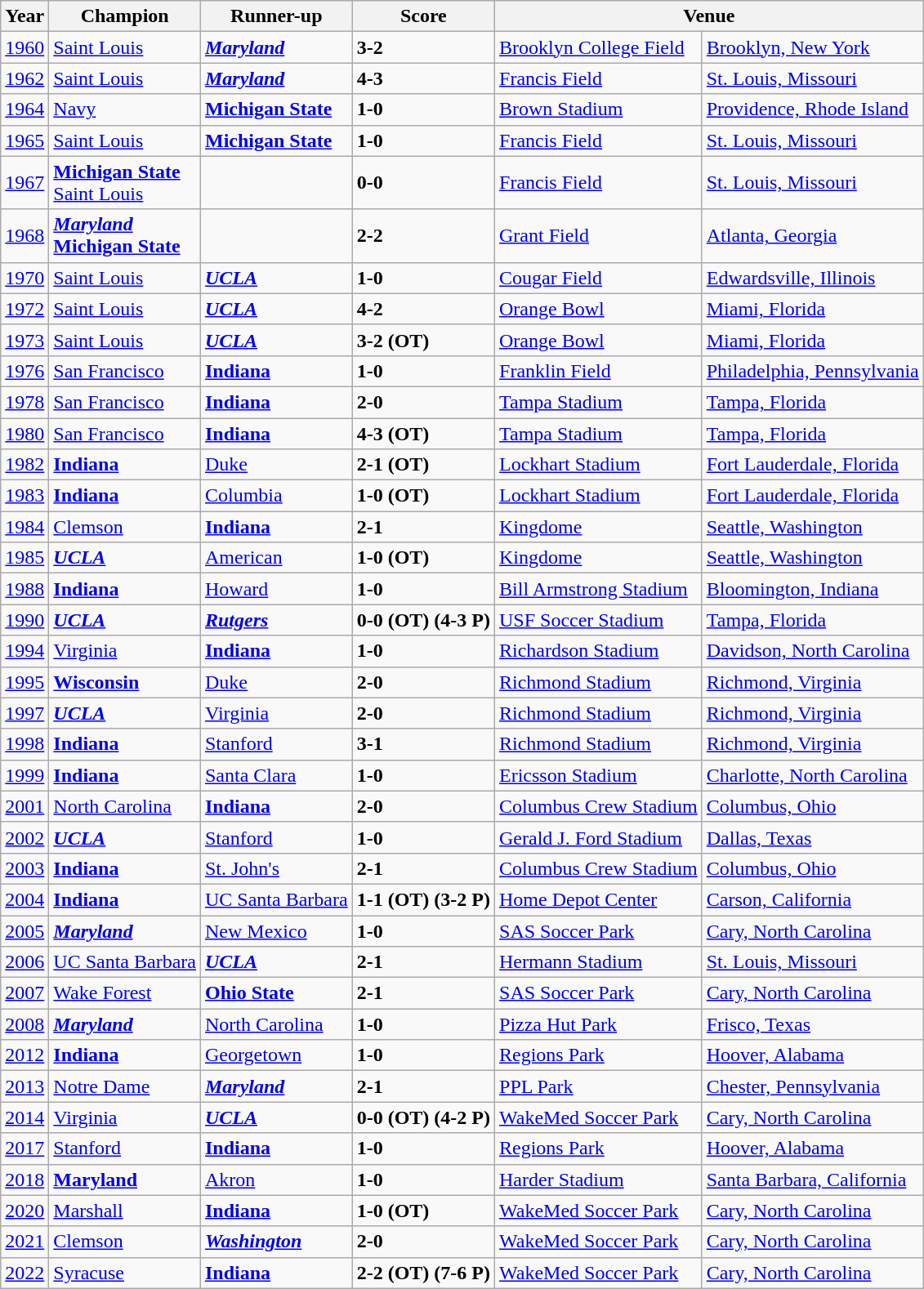<table class="wikitable">
<tr>
<th>Year</th>
<th>Champion</th>
<th>Runner-up</th>
<th>Score</th>
<th colspan=2>Venue</th>
</tr>
<tr>
<td><a href='#'>1960</a></td>
<td><a href='#'>Saint Louis</a> </td>
<td><strong><em><a href='#'>Maryland</a></em></strong></td>
<td><strong>3-2</strong></td>
<td><a href='#'>Brooklyn College Field</a></td>
<td><a href='#'>Brooklyn, New York</a></td>
</tr>
<tr>
<td><a href='#'>1962</a></td>
<td><a href='#'>Saint Louis</a> </td>
<td><strong><em><a href='#'>Maryland</a></em></strong></td>
<td><strong>4-3</strong></td>
<td><a href='#'>Francis Field</a></td>
<td><a href='#'>St. Louis, Missouri</a></td>
</tr>
<tr>
<td><a href='#'>1964</a></td>
<td><a href='#'>Navy</a></td>
<td><strong><a href='#'>Michigan State</a></strong></td>
<td><strong>1-0</strong></td>
<td><a href='#'>Brown Stadium</a></td>
<td><a href='#'>Providence, Rhode Island</a></td>
</tr>
<tr>
<td><a href='#'>1965</a></td>
<td><a href='#'>Saint Louis</a> </td>
<td><strong><a href='#'>Michigan State</a></strong></td>
<td><strong>1-0</strong></td>
<td><a href='#'>Francis Field</a></td>
<td><a href='#'>St. Louis, Missouri</a></td>
</tr>
<tr>
<td><a href='#'>1967</a></td>
<td><strong><a href='#'>Michigan State</a></strong><br><a href='#'>Saint Louis</a> </td>
<td></td>
<td><strong>0-0</strong></td>
<td><a href='#'>Francis Field</a></td>
<td><a href='#'>St. Louis, Missouri</a></td>
</tr>
<tr>
<td><a href='#'>1968</a></td>
<td><strong><em><a href='#'>Maryland</a></em></strong><br><strong><a href='#'>Michigan State</a></strong> </td>
<td></td>
<td><strong>2-2</strong></td>
<td><a href='#'>Grant Field</a></td>
<td><a href='#'>Atlanta, Georgia</a></td>
</tr>
<tr>
<td><a href='#'>1970</a></td>
<td><a href='#'>Saint Louis</a> </td>
<td><strong><em><a href='#'>UCLA</a></em></strong></td>
<td><strong>1-0</strong></td>
<td><a href='#'>Cougar Field</a></td>
<td><a href='#'>Edwardsville, Illinois</a></td>
</tr>
<tr>
<td><a href='#'>1972</a></td>
<td><a href='#'>Saint Louis</a> </td>
<td><strong><em><a href='#'>UCLA</a></em></strong></td>
<td><strong>4-2</strong></td>
<td><a href='#'>Orange Bowl</a></td>
<td><a href='#'>Miami, Florida</a></td>
</tr>
<tr>
<td><a href='#'>1973</a></td>
<td><a href='#'>Saint Louis</a> </td>
<td><strong><em><a href='#'>UCLA</a></em></strong></td>
<td><strong>3-2 (OT)</strong></td>
<td><a href='#'>Orange Bowl</a></td>
<td><a href='#'>Miami, Florida</a></td>
</tr>
<tr>
<td><a href='#'>1976</a></td>
<td><a href='#'>San Francisco</a> </td>
<td><strong><a href='#'>Indiana</a></strong></td>
<td><strong>1-0</strong></td>
<td><a href='#'>Franklin Field</a></td>
<td><a href='#'>Philadelphia, Pennsylvania</a></td>
</tr>
<tr>
<td><a href='#'>1978</a></td>
<td><a href='#'>San Francisco</a> </td>
<td><strong><a href='#'>Indiana</a></strong></td>
<td><strong>2-0</strong></td>
<td><a href='#'>Tampa Stadium</a></td>
<td><a href='#'>Tampa, Florida</a></td>
</tr>
<tr>
<td><a href='#'>1980</a></td>
<td><a href='#'>San Francisco</a> </td>
<td><strong><a href='#'>Indiana</a></strong></td>
<td><strong>4-3 (OT)</strong></td>
<td><a href='#'>Tampa Stadium</a></td>
<td><a href='#'>Tampa, Florida</a></td>
</tr>
<tr>
<td><a href='#'>1982</a></td>
<td><strong><a href='#'>Indiana</a></strong></td>
<td><a href='#'>Duke</a></td>
<td><strong>2-1 (OT)</strong></td>
<td><a href='#'>Lockhart Stadium</a></td>
<td><a href='#'>Fort Lauderdale, Florida</a></td>
</tr>
<tr>
<td><a href='#'>1983</a></td>
<td><strong><a href='#'>Indiana</a></strong> </td>
<td><a href='#'>Columbia</a></td>
<td><strong>1-0 (OT)</strong></td>
<td><a href='#'>Lockhart Stadium</a></td>
<td><a href='#'>Fort Lauderdale, Florida</a></td>
</tr>
<tr>
<td><a href='#'>1984</a></td>
<td><a href='#'>Clemson</a></td>
<td><strong><a href='#'>Indiana</a></strong></td>
<td><strong>2-1</strong></td>
<td><a href='#'>Kingdome</a></td>
<td><a href='#'>Seattle, Washington</a></td>
</tr>
<tr>
<td><a href='#'>1985</a></td>
<td><strong><em><a href='#'>UCLA</a></em></strong></td>
<td><a href='#'>American</a></td>
<td><strong>1-0 (OT)</strong></td>
<td><a href='#'>Kingdome</a></td>
<td><a href='#'>Seattle, Washington</a></td>
</tr>
<tr>
<td><a href='#'>1988</a></td>
<td><strong><a href='#'>Indiana</a></strong> </td>
<td><a href='#'>Howard</a></td>
<td><strong>1-0</strong></td>
<td><a href='#'>Bill Armstrong Stadium</a></td>
<td><a href='#'>Bloomington, Indiana</a></td>
</tr>
<tr>
<td><a href='#'>1990</a></td>
<td><strong><em><a href='#'>UCLA</a></em></strong> </td>
<td><strong><em><a href='#'>Rutgers</a></em></strong></td>
<td><strong>0-0 (OT) (4-3 P)</strong></td>
<td><a href='#'>USF Soccer Stadium</a></td>
<td><a href='#'>Tampa, Florida</a></td>
</tr>
<tr>
<td><a href='#'>1994</a></td>
<td><a href='#'>Virginia</a> </td>
<td><strong><a href='#'>Indiana</a></strong></td>
<td><strong>1-0</strong></td>
<td><a href='#'>Richardson Stadium</a></td>
<td><a href='#'>Davidson, North Carolina</a></td>
</tr>
<tr>
<td><a href='#'>1995</a></td>
<td><strong><a href='#'>Wisconsin</a></strong></td>
<td><a href='#'>Duke</a></td>
<td><strong>2-0</strong></td>
<td><a href='#'>Richmond Stadium</a></td>
<td><a href='#'>Richmond, Virginia</a></td>
</tr>
<tr>
<td><a href='#'>1997</a></td>
<td><strong><em><a href='#'>UCLA</a></em></strong> </td>
<td><a href='#'>Virginia</a></td>
<td><strong>2-0</strong></td>
<td><a href='#'>Richmond Stadium</a></td>
<td><a href='#'>Richmond, Virginia</a></td>
</tr>
<tr>
<td><a href='#'>1998</a></td>
<td><strong><a href='#'>Indiana</a></strong> </td>
<td><a href='#'>Stanford</a></td>
<td><strong>3-1</strong></td>
<td><a href='#'>Richmond Stadium</a></td>
<td><a href='#'>Richmond, Virginia</a></td>
</tr>
<tr>
<td><a href='#'>1999</a></td>
<td><strong><a href='#'>Indiana</a></strong> </td>
<td><a href='#'>Santa Clara</a></td>
<td><strong>1-0</strong></td>
<td><a href='#'>Ericsson Stadium</a></td>
<td><a href='#'>Charlotte, North Carolina</a></td>
</tr>
<tr>
<td><a href='#'>2001</a></td>
<td><a href='#'>North Carolina</a></td>
<td><strong><a href='#'>Indiana</a></strong></td>
<td><strong>2-0</strong></td>
<td><a href='#'>Columbus Crew Stadium</a></td>
<td><a href='#'>Columbus, Ohio</a></td>
</tr>
<tr>
<td><a href='#'>2002</a></td>
<td><strong><em><a href='#'>UCLA</a></em></strong> </td>
<td><a href='#'>Stanford</a></td>
<td><strong>1-0</strong></td>
<td><a href='#'>Gerald J. Ford Stadium</a></td>
<td><a href='#'>Dallas, Texas</a></td>
</tr>
<tr>
<td><a href='#'>2003</a></td>
<td><strong><a href='#'>Indiana</a></strong> </td>
<td><a href='#'>St. John's</a></td>
<td><strong>2-1</strong></td>
<td><a href='#'>Columbus Crew Stadium</a></td>
<td><a href='#'>Columbus, Ohio</a></td>
</tr>
<tr>
<td><a href='#'>2004</a></td>
<td><strong><a href='#'>Indiana</a></strong> </td>
<td><a href='#'>UC Santa Barbara</a></td>
<td><strong>1-1 (OT) (3-2 P)</strong></td>
<td><a href='#'>Home Depot Center</a></td>
<td><a href='#'>Carson, California</a></td>
</tr>
<tr>
<td><a href='#'>2005</a></td>
<td><strong><em><a href='#'>Maryland</a></em></strong> </td>
<td><a href='#'>New Mexico</a></td>
<td><strong>1-0</strong></td>
<td><a href='#'>SAS Soccer Park</a></td>
<td><a href='#'>Cary, North Carolina</a></td>
</tr>
<tr>
<td><a href='#'>2006</a></td>
<td><a href='#'>UC Santa Barbara</a></td>
<td><strong><em><a href='#'>UCLA</a></em></strong></td>
<td><strong>2-1</strong></td>
<td><a href='#'>Hermann Stadium</a></td>
<td><a href='#'>St. Louis, Missouri</a></td>
</tr>
<tr>
<td><a href='#'>2007</a></td>
<td><a href='#'>Wake Forest</a></td>
<td><strong><a href='#'>Ohio State</a></strong></td>
<td><strong>2-1</strong></td>
<td><a href='#'>SAS Soccer Park</a></td>
<td><a href='#'>Cary, North Carolina</a></td>
</tr>
<tr>
<td><a href='#'>2008</a></td>
<td><strong><em><a href='#'>Maryland</a></em></strong> </td>
<td><a href='#'>North Carolina</a></td>
<td><strong>1-0</strong></td>
<td><a href='#'>Pizza Hut Park</a></td>
<td><a href='#'>Frisco, Texas</a></td>
</tr>
<tr>
<td><a href='#'>2012</a></td>
<td><strong><a href='#'>Indiana</a></strong> </td>
<td><a href='#'>Georgetown</a></td>
<td><strong>1-0</strong></td>
<td><a href='#'>Regions Park</a></td>
<td><a href='#'>Hoover, Alabama</a></td>
</tr>
<tr>
<td><a href='#'>2013</a></td>
<td><a href='#'>Notre Dame</a></td>
<td><strong><em><a href='#'>Maryland</a></em></strong></td>
<td><strong>2-1</strong></td>
<td><a href='#'>PPL Park</a></td>
<td><a href='#'>Chester, Pennsylvania</a></td>
</tr>
<tr>
<td><a href='#'>2014</a></td>
<td><a href='#'>Virginia</a> </td>
<td><strong><em><a href='#'>UCLA</a></em></strong></td>
<td><strong>0-0 (OT) (4-2 P)</strong></td>
<td><a href='#'>WakeMed Soccer Park</a></td>
<td><a href='#'>Cary, North Carolina</a></td>
</tr>
<tr>
<td><a href='#'>2017</a></td>
<td><a href='#'>Stanford</a> </td>
<td><strong><a href='#'>Indiana</a></strong></td>
<td><strong>1-0</strong></td>
<td><a href='#'>Regions Park</a></td>
<td><a href='#'>Hoover, Alabama</a></td>
</tr>
<tr>
<td><a href='#'>2018</a></td>
<td><strong><a href='#'>Maryland</a></strong> </td>
<td><a href='#'>Akron</a></td>
<td><strong>1-0</strong></td>
<td><a href='#'>Harder Stadium</a></td>
<td><a href='#'>Santa Barbara, California</a></td>
</tr>
<tr>
<td><a href='#'>2020</a></td>
<td><a href='#'>Marshall</a></td>
<td><strong><a href='#'>Indiana</a></strong></td>
<td><strong>1-0 (OT)</strong></td>
<td><a href='#'>WakeMed Soccer Park</a></td>
<td><a href='#'>Cary, North Carolina</a></td>
</tr>
<tr>
<td><a href='#'>2021</a></td>
<td><a href='#'>Clemson</a> </td>
<td><strong><em><a href='#'>Washington</a></em></strong></td>
<td><strong>2-0</strong></td>
<td><a href='#'>WakeMed Soccer Park</a></td>
<td><a href='#'>Cary, North Carolina</a></td>
</tr>
<tr>
<td><a href='#'>2022</a></td>
<td><a href='#'>Syracuse</a></td>
<td><strong><a href='#'>Indiana</a></strong></td>
<td><strong>2-2 (OT) (7-6 P)</strong></td>
<td><a href='#'>WakeMed Soccer Park</a></td>
<td><a href='#'>Cary, North Carolina</a></td>
</tr>
</table>
